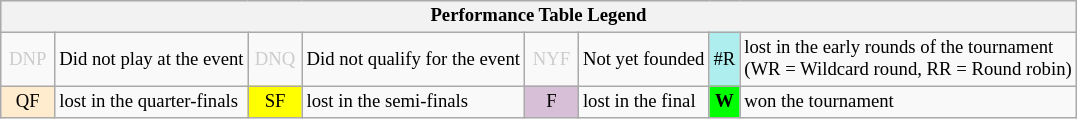<table class="wikitable" style="font-size:78%;">
<tr style="background:#efefef;">
<th colspan="8">Performance Table Legend</th>
</tr>
<tr>
<td style="color:#ccc; text-align:center; width:30px;">DNP</td>
<td>Did not play at the event</td>
<td style="color:#ccc; text-align:center; width:30px;">DNQ</td>
<td>Did not qualify for the event</td>
<td style="color:#ccc; text-align:center; width:30px;">NYF</td>
<td>Not yet founded</td>
<td style="text-align:center; background:#afeeee;">#R</td>
<td>lost in the early rounds of the tournament<br>(WR = Wildcard round, RR = Round robin)</td>
</tr>
<tr>
<td style="text-align:center; background:#ffebcd;">QF</td>
<td>lost in the quarter-finals</td>
<td style="text-align:center; background:yellow;">SF</td>
<td>lost in the semi-finals</td>
<td style="text-align:center; background:thistle;">F</td>
<td>lost in the final</td>
<td style="text-align:center; background:#0f0;"><strong>W</strong></td>
<td>won the tournament</td>
</tr>
</table>
